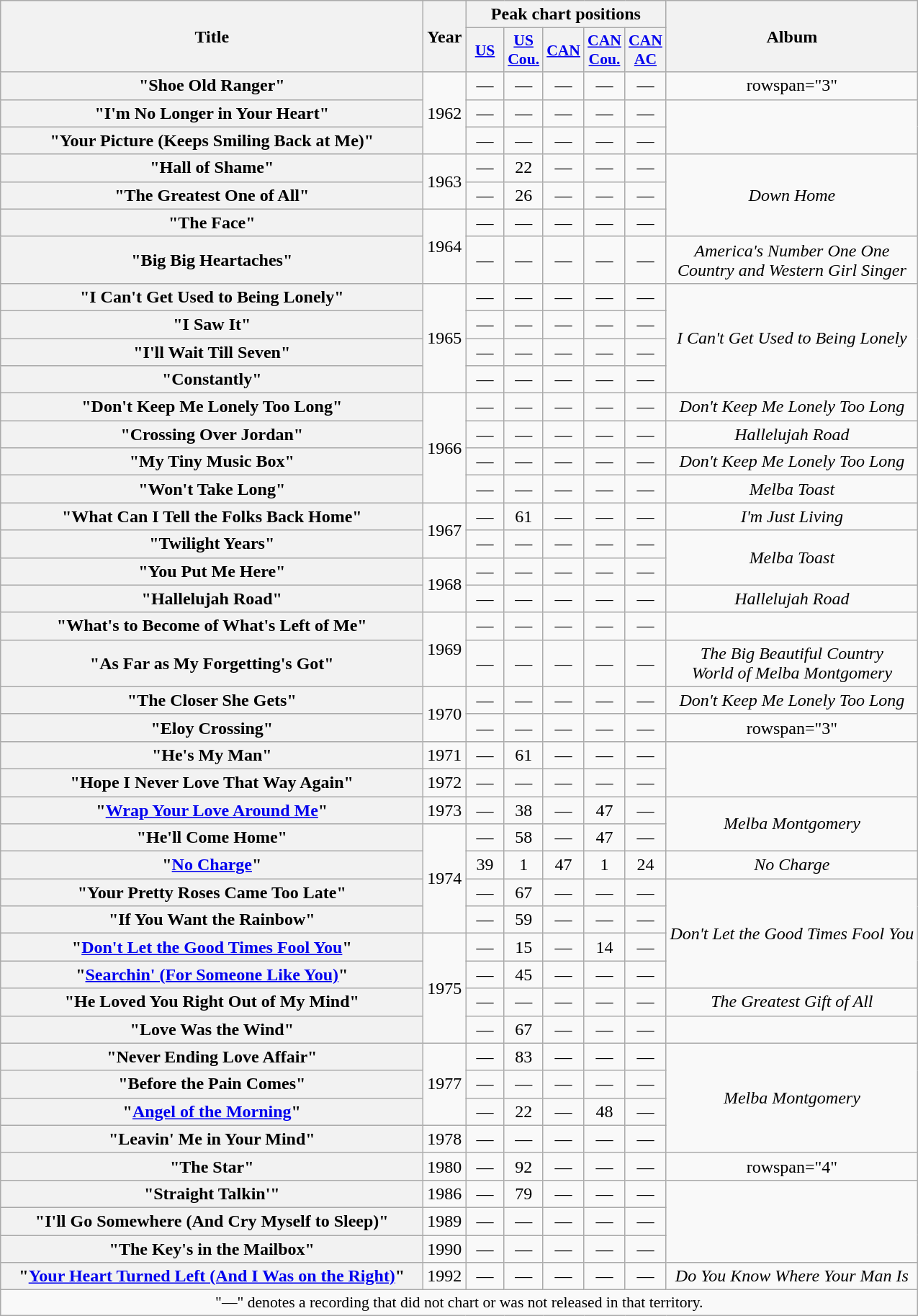<table class="wikitable plainrowheaders" style="text-align:center;" border="1">
<tr>
<th scope="col" rowspan="2" style="width:24em;">Title</th>
<th scope="col" rowspan="2">Year</th>
<th scope="col" colspan="5">Peak chart positions</th>
<th scope="col" rowspan="2">Album</th>
</tr>
<tr>
<th scope="col" style="width:2em;font-size:90%;"><a href='#'>US</a><br></th>
<th scope="col" style="width:2em;font-size:90%;"><a href='#'>US<br>Cou.</a><br></th>
<th scope="col" style="width:2em;font-size:90%;"><a href='#'>CAN</a><br></th>
<th scope="col" style="width:2em;font-size:90%;"><a href='#'>CAN<br>Cou.</a><br></th>
<th scope="col" style="width:2em;font-size:90%;"><a href='#'>CAN<br>AC</a><br></th>
</tr>
<tr>
<th scope="row">"Shoe Old Ranger"</th>
<td rowspan="3">1962</td>
<td>—</td>
<td>—</td>
<td>—</td>
<td>—</td>
<td>—</td>
<td>rowspan="3" </td>
</tr>
<tr>
<th scope="row">"I'm No Longer in Your Heart"</th>
<td>—</td>
<td>—</td>
<td>—</td>
<td>—</td>
<td>—</td>
</tr>
<tr>
<th scope="row">"Your Picture (Keeps Smiling Back at Me)"</th>
<td>—</td>
<td>—</td>
<td>—</td>
<td>—</td>
<td>—</td>
</tr>
<tr>
<th scope="row">"Hall of Shame"</th>
<td rowspan="2">1963</td>
<td>—</td>
<td>22</td>
<td>—</td>
<td>—</td>
<td>—</td>
<td rowspan="3"><em>Down Home</em></td>
</tr>
<tr>
<th scope="row">"The Greatest One of All"</th>
<td>—</td>
<td>26</td>
<td>—</td>
<td>—</td>
<td>—</td>
</tr>
<tr>
<th scope="row">"The Face"</th>
<td rowspan="2">1964</td>
<td>—</td>
<td>—</td>
<td>—</td>
<td>—</td>
<td>—</td>
</tr>
<tr>
<th scope="row">"Big Big Heartaches"</th>
<td>—</td>
<td>—</td>
<td>—</td>
<td>—</td>
<td>—</td>
<td><em>America's Number One One<br>Country and Western Girl Singer</em></td>
</tr>
<tr>
<th scope="row">"I Can't Get Used to Being Lonely"</th>
<td rowspan="4">1965</td>
<td>—</td>
<td>—</td>
<td>—</td>
<td>—</td>
<td>—</td>
<td rowspan="4"><em>I Can't Get Used to Being Lonely</em></td>
</tr>
<tr>
<th scope="row">"I Saw It"</th>
<td>—</td>
<td>—</td>
<td>—</td>
<td>—</td>
<td>—</td>
</tr>
<tr>
<th scope="row">"I'll Wait Till Seven"</th>
<td>—</td>
<td>—</td>
<td>—</td>
<td>—</td>
<td>—</td>
</tr>
<tr>
<th scope="row">"Constantly"</th>
<td>—</td>
<td>—</td>
<td>—</td>
<td>—</td>
<td>—</td>
</tr>
<tr>
<th scope="row">"Don't Keep Me Lonely Too Long"</th>
<td rowspan="4">1966</td>
<td>—</td>
<td>—</td>
<td>—</td>
<td>—</td>
<td>—</td>
<td><em>Don't Keep Me Lonely Too Long</em> </td>
</tr>
<tr>
<th scope="row">"Crossing Over Jordan"</th>
<td>—</td>
<td>—</td>
<td>—</td>
<td>—</td>
<td>—</td>
<td><em>Hallelujah Road</em></td>
</tr>
<tr>
<th scope="row">"My Tiny Music Box"</th>
<td>—</td>
<td>—</td>
<td>—</td>
<td>—</td>
<td>—</td>
<td><em>Don't Keep Me Lonely Too Long</em> </td>
</tr>
<tr>
<th scope="row">"Won't Take Long"</th>
<td>—</td>
<td>—</td>
<td>—</td>
<td>—</td>
<td>—</td>
<td><em>Melba Toast</em></td>
</tr>
<tr>
<th scope="row">"What Can I Tell the Folks Back Home"</th>
<td rowspan="2">1967</td>
<td>—</td>
<td>61</td>
<td>—</td>
<td>—</td>
<td>—</td>
<td><em>I'm Just Living</em></td>
</tr>
<tr>
<th scope="row">"Twilight Years"</th>
<td>—</td>
<td>—</td>
<td>—</td>
<td>—</td>
<td>—</td>
<td rowspan="2"><em>Melba Toast</em></td>
</tr>
<tr>
<th scope="row">"You Put Me Here"</th>
<td rowspan="2">1968</td>
<td>—</td>
<td>—</td>
<td>—</td>
<td>—</td>
<td>—</td>
</tr>
<tr>
<th scope="row">"Hallelujah Road"</th>
<td>—</td>
<td>—</td>
<td>—</td>
<td>—</td>
<td>—</td>
<td><em>Hallelujah Road</em></td>
</tr>
<tr>
<th scope="row">"What's to Become of What's Left of Me"</th>
<td rowspan="2">1969</td>
<td>—</td>
<td>—</td>
<td>—</td>
<td>—</td>
<td>—</td>
<td></td>
</tr>
<tr>
<th scope="row">"As Far as My Forgetting's Got"</th>
<td>—</td>
<td>—</td>
<td>—</td>
<td>—</td>
<td>—</td>
<td><em>The Big Beautiful Country<br>World of Melba Montgomery</em></td>
</tr>
<tr>
<th scope="row">"The Closer She Gets"</th>
<td rowspan="2">1970</td>
<td>—</td>
<td>—</td>
<td>—</td>
<td>—</td>
<td>—</td>
<td><em>Don't Keep Me Lonely Too Long</em> </td>
</tr>
<tr>
<th scope="row">"Eloy Crossing"</th>
<td>—</td>
<td>—</td>
<td>—</td>
<td>—</td>
<td>—</td>
<td>rowspan="3" </td>
</tr>
<tr>
<th scope="row">"He's My Man"</th>
<td>1971</td>
<td>—</td>
<td>61</td>
<td>—</td>
<td>—</td>
<td>—</td>
</tr>
<tr>
<th scope="row">"Hope I Never Love That Way Again"</th>
<td>1972</td>
<td>—</td>
<td>—</td>
<td>—</td>
<td>—</td>
<td>—</td>
</tr>
<tr>
<th scope="row">"<a href='#'>Wrap Your Love Around Me</a>"</th>
<td>1973</td>
<td>—</td>
<td>38</td>
<td>—</td>
<td>47</td>
<td>—</td>
<td rowspan="2"><em>Melba Montgomery</em> </td>
</tr>
<tr>
<th scope="row">"He'll Come Home"</th>
<td rowspan="4">1974</td>
<td>—</td>
<td>58</td>
<td>—</td>
<td>47</td>
<td>—</td>
</tr>
<tr>
<th scope="row">"<a href='#'>No Charge</a>"</th>
<td>39</td>
<td>1</td>
<td>47</td>
<td>1</td>
<td>24</td>
<td><em>No Charge</em></td>
</tr>
<tr>
<th scope="row">"Your Pretty Roses Came Too Late"</th>
<td>—</td>
<td>67</td>
<td>—</td>
<td>—</td>
<td>—</td>
<td rowspan="4"><em>Don't Let the Good Times Fool You</em></td>
</tr>
<tr>
<th scope="row">"If You Want the Rainbow"</th>
<td>—</td>
<td>59</td>
<td>—</td>
<td>—</td>
<td>—</td>
</tr>
<tr>
<th scope="row">"<a href='#'>Don't Let the Good Times Fool You</a>"</th>
<td rowspan="4">1975</td>
<td>—</td>
<td>15</td>
<td>—</td>
<td>14</td>
<td>—</td>
</tr>
<tr>
<th scope="row">"<a href='#'>Searchin' (For Someone Like You)</a>"</th>
<td>—</td>
<td>45</td>
<td>—</td>
<td>—</td>
<td>—</td>
</tr>
<tr>
<th scope="row">"He Loved You Right Out of My Mind"</th>
<td>—</td>
<td>—</td>
<td>—</td>
<td>—</td>
<td>—</td>
<td><em>The Greatest Gift of All</em></td>
</tr>
<tr>
<th scope="row">"Love Was the Wind"</th>
<td>—</td>
<td>67</td>
<td>—</td>
<td>—</td>
<td>—</td>
<td></td>
</tr>
<tr>
<th scope="row">"Never Ending Love Affair"</th>
<td rowspan="3">1977</td>
<td>—</td>
<td>83</td>
<td>—</td>
<td>—</td>
<td>—</td>
<td rowspan="4"><em>Melba Montgomery</em> </td>
</tr>
<tr>
<th scope="row">"Before the Pain Comes"</th>
<td>—</td>
<td>—</td>
<td>—</td>
<td>—</td>
<td>—</td>
</tr>
<tr>
<th scope="row">"<a href='#'>Angel of the Morning</a>"</th>
<td>—</td>
<td>22</td>
<td>—</td>
<td>48</td>
<td>—</td>
</tr>
<tr>
<th scope="row">"Leavin' Me in Your Mind"</th>
<td>1978</td>
<td>—</td>
<td>—</td>
<td>—</td>
<td>—</td>
<td>—</td>
</tr>
<tr>
<th scope="row">"The Star"</th>
<td>1980</td>
<td>—</td>
<td>92</td>
<td>—</td>
<td>—</td>
<td>—</td>
<td>rowspan="4" </td>
</tr>
<tr>
<th scope="row">"Straight Talkin'"</th>
<td>1986</td>
<td>—</td>
<td>79</td>
<td>—</td>
<td>—</td>
<td>—</td>
</tr>
<tr>
<th scope="row">"I'll Go Somewhere (And Cry Myself to Sleep)"</th>
<td>1989</td>
<td>—</td>
<td>—</td>
<td>—</td>
<td>—</td>
<td>—</td>
</tr>
<tr>
<th scope="row">"The Key's in the Mailbox"</th>
<td>1990</td>
<td>—</td>
<td>—</td>
<td>—</td>
<td>—</td>
<td>—</td>
</tr>
<tr>
<th scope="row">"<a href='#'>Your Heart Turned Left (And I Was on the Right)</a>"</th>
<td>1992</td>
<td>—</td>
<td>—</td>
<td>—</td>
<td>—</td>
<td>—</td>
<td><em>Do You Know Where Your Man Is</em></td>
</tr>
<tr>
<td colspan="8" style="font-size:90%">"—" denotes a recording that did not chart or was not released in that territory.</td>
</tr>
</table>
